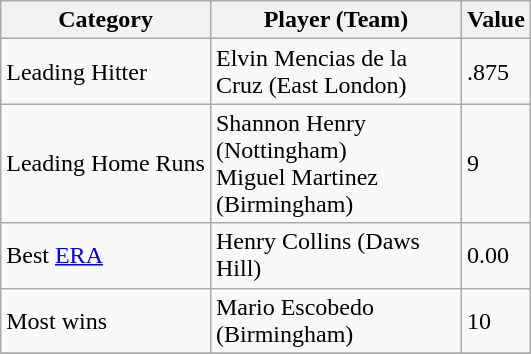<table class="wikitable">
<tr>
<th>Category</th>
<th width=160>Player (Team)</th>
<th>Value</th>
</tr>
<tr>
<td>Leading Hitter</td>
<td>Elvin Mencias de la Cruz (East London)</td>
<td>.875</td>
</tr>
<tr>
<td>Leading Home Runs</td>
<td>Shannon Henry (Nottingham) <br> Miguel Martinez (Birmingham)</td>
<td>9</td>
</tr>
<tr>
<td>Best <a href='#'>ERA</a></td>
<td>Henry Collins (Daws Hill)</td>
<td>0.00</td>
</tr>
<tr>
<td>Most wins</td>
<td>Mario Escobedo (Birmingham)</td>
<td>10</td>
</tr>
<tr>
</tr>
</table>
